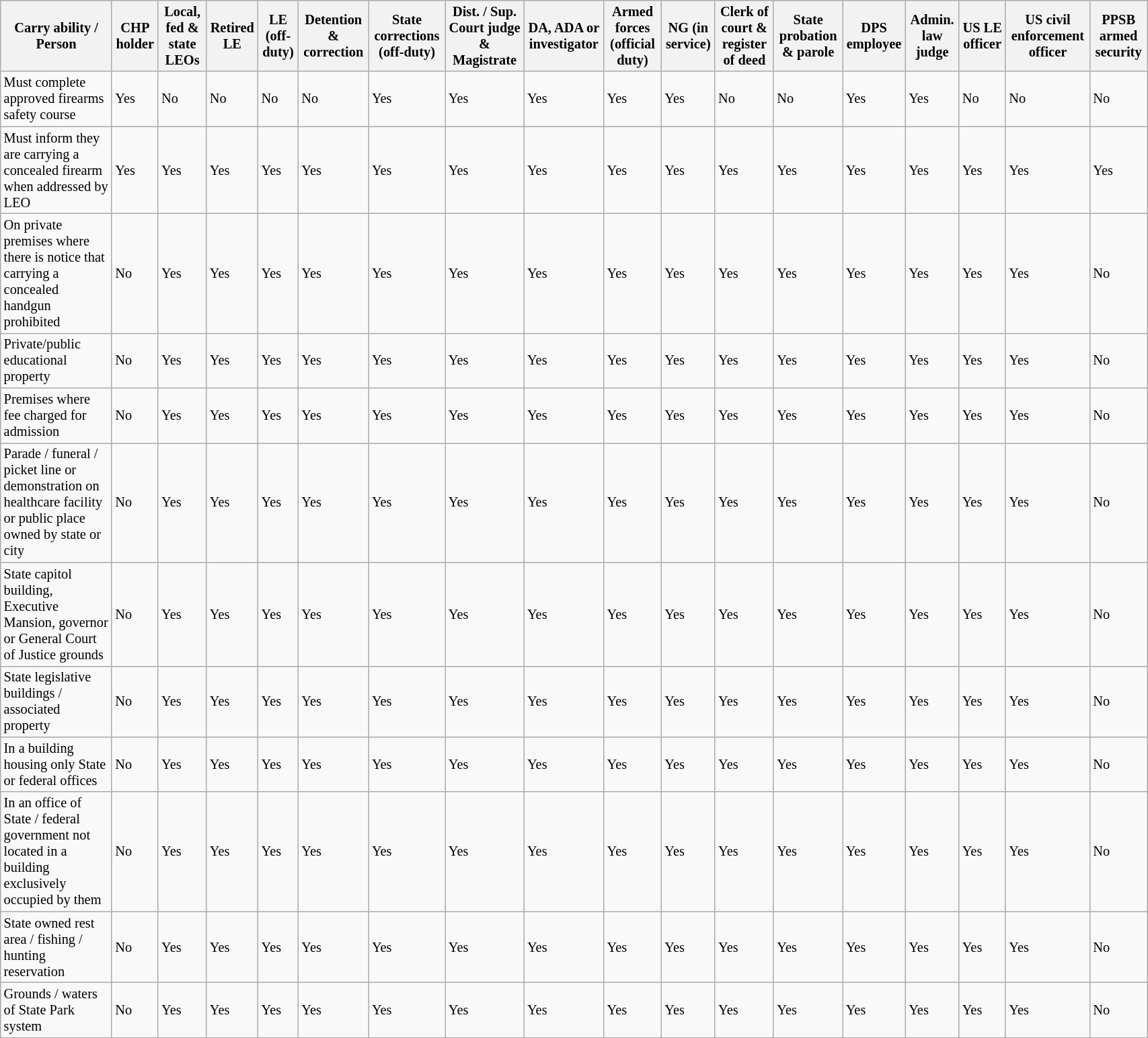<table class="wikitable"  style="font-size:85%; width:90%;">
<tr>
<th>Carry ability / Person</th>
<th>CHP holder</th>
<th>Local, fed & state LEOs</th>
<th>Retired LE</th>
<th>LE (off-duty)</th>
<th>Detention & correction</th>
<th>State corrections (off-duty)</th>
<th>Dist. / Sup. Court judge & Magistrate</th>
<th>DA, ADA or investigator</th>
<th>Armed forces (official duty)</th>
<th>NG (in service)</th>
<th>Clerk of court & register of deed</th>
<th>State probation & parole</th>
<th>DPS employee</th>
<th>Admin. law judge</th>
<th>US LE officer</th>
<th>US civil enforcement officer</th>
<th>PPSB armed security</th>
</tr>
<tr>
<td>Must complete approved firearms safety course</td>
<td>Yes</td>
<td>No</td>
<td>No</td>
<td>No</td>
<td>No</td>
<td>Yes</td>
<td>Yes</td>
<td>Yes</td>
<td>Yes</td>
<td>Yes</td>
<td>No</td>
<td>No</td>
<td>Yes</td>
<td>Yes</td>
<td>No</td>
<td>No</td>
<td>No</td>
</tr>
<tr>
<td>Must inform they are carrying a concealed firearm when addressed by LEO</td>
<td>Yes</td>
<td>Yes</td>
<td>Yes</td>
<td>Yes</td>
<td>Yes</td>
<td>Yes</td>
<td>Yes</td>
<td>Yes</td>
<td>Yes</td>
<td>Yes</td>
<td>Yes</td>
<td>Yes</td>
<td>Yes</td>
<td>Yes</td>
<td>Yes</td>
<td>Yes</td>
<td>Yes</td>
</tr>
<tr>
<td>On private premises where there is notice that carrying a concealed handgun prohibited</td>
<td>No</td>
<td>Yes</td>
<td>Yes</td>
<td>Yes</td>
<td>Yes</td>
<td>Yes</td>
<td>Yes</td>
<td>Yes</td>
<td>Yes</td>
<td>Yes</td>
<td>Yes</td>
<td>Yes</td>
<td>Yes</td>
<td>Yes</td>
<td>Yes</td>
<td>Yes</td>
<td>No</td>
</tr>
<tr>
<td>Private/public educational property</td>
<td>No</td>
<td>Yes</td>
<td>Yes</td>
<td>Yes</td>
<td>Yes</td>
<td>Yes</td>
<td>Yes</td>
<td>Yes</td>
<td>Yes</td>
<td>Yes</td>
<td>Yes</td>
<td>Yes</td>
<td>Yes</td>
<td>Yes</td>
<td>Yes</td>
<td>Yes</td>
<td>No</td>
</tr>
<tr>
<td>Premises where fee charged for admission</td>
<td>No</td>
<td>Yes</td>
<td>Yes</td>
<td>Yes</td>
<td>Yes</td>
<td>Yes</td>
<td>Yes</td>
<td>Yes</td>
<td>Yes</td>
<td>Yes</td>
<td>Yes</td>
<td>Yes</td>
<td>Yes</td>
<td>Yes</td>
<td>Yes</td>
<td>Yes</td>
<td>No</td>
</tr>
<tr>
<td>Parade / funeral / picket line or demonstration on healthcare facility or public place owned by state or city</td>
<td>No</td>
<td>Yes</td>
<td>Yes</td>
<td>Yes</td>
<td>Yes</td>
<td>Yes</td>
<td>Yes</td>
<td>Yes</td>
<td>Yes</td>
<td>Yes</td>
<td>Yes</td>
<td>Yes</td>
<td>Yes</td>
<td>Yes</td>
<td>Yes</td>
<td>Yes</td>
<td>No</td>
</tr>
<tr>
<td>State capitol building, Executive Mansion, governor or General Court of Justice grounds</td>
<td>No</td>
<td>Yes</td>
<td>Yes</td>
<td>Yes</td>
<td>Yes</td>
<td>Yes</td>
<td>Yes</td>
<td>Yes</td>
<td>Yes</td>
<td>Yes</td>
<td>Yes</td>
<td>Yes</td>
<td>Yes</td>
<td>Yes</td>
<td>Yes</td>
<td>Yes</td>
<td>No</td>
</tr>
<tr>
<td>State legislative buildings / associated property</td>
<td>No</td>
<td>Yes</td>
<td>Yes</td>
<td>Yes</td>
<td>Yes</td>
<td>Yes</td>
<td>Yes</td>
<td>Yes</td>
<td>Yes</td>
<td>Yes</td>
<td>Yes</td>
<td>Yes</td>
<td>Yes</td>
<td>Yes</td>
<td>Yes</td>
<td>Yes</td>
<td>No</td>
</tr>
<tr>
<td>In a building housing only State or federal offices</td>
<td>No</td>
<td>Yes</td>
<td>Yes</td>
<td>Yes</td>
<td>Yes</td>
<td>Yes</td>
<td>Yes</td>
<td>Yes</td>
<td>Yes</td>
<td>Yes</td>
<td>Yes</td>
<td>Yes</td>
<td>Yes</td>
<td>Yes</td>
<td>Yes</td>
<td>Yes</td>
<td>No</td>
</tr>
<tr>
<td>In an office of State / federal government not located in a building exclusively occupied by them</td>
<td>No</td>
<td>Yes</td>
<td>Yes</td>
<td>Yes</td>
<td>Yes</td>
<td>Yes</td>
<td>Yes</td>
<td>Yes</td>
<td>Yes</td>
<td>Yes</td>
<td>Yes</td>
<td>Yes</td>
<td>Yes</td>
<td>Yes</td>
<td>Yes</td>
<td>Yes</td>
<td>No</td>
</tr>
<tr>
<td>State owned rest area / fishing / hunting reservation</td>
<td>No</td>
<td>Yes</td>
<td>Yes</td>
<td>Yes</td>
<td>Yes</td>
<td>Yes</td>
<td>Yes</td>
<td>Yes</td>
<td>Yes</td>
<td>Yes</td>
<td>Yes</td>
<td>Yes</td>
<td>Yes</td>
<td>Yes</td>
<td>Yes</td>
<td>Yes</td>
<td>No</td>
</tr>
<tr>
<td>Grounds / waters of State Park system</td>
<td>No</td>
<td>Yes</td>
<td>Yes</td>
<td>Yes</td>
<td>Yes</td>
<td>Yes</td>
<td>Yes</td>
<td>Yes</td>
<td>Yes</td>
<td>Yes</td>
<td>Yes</td>
<td>Yes</td>
<td>Yes</td>
<td>Yes</td>
<td>Yes</td>
<td>Yes</td>
<td>No</td>
</tr>
</table>
